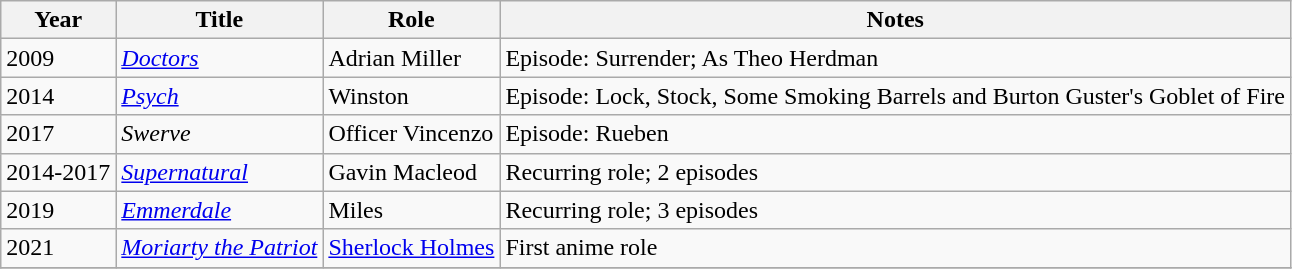<table class="wikitable sortable">
<tr>
<th>Year</th>
<th>Title</th>
<th>Role</th>
<th>Notes</th>
</tr>
<tr>
<td>2009</td>
<td><em><a href='#'>Doctors</a></em></td>
<td>Adrian Miller</td>
<td>Episode: Surrender; As Theo Herdman</td>
</tr>
<tr>
<td>2014</td>
<td><em><a href='#'>Psych</a></em></td>
<td>Winston</td>
<td>Episode: Lock, Stock, Some Smoking Barrels and Burton Guster's Goblet of Fire</td>
</tr>
<tr>
<td>2017</td>
<td><em>Swerve</em></td>
<td>Officer Vincenzo</td>
<td>Episode: Rueben</td>
</tr>
<tr>
<td>2014-2017</td>
<td><em><a href='#'>Supernatural</a></em></td>
<td>Gavin Macleod</td>
<td>Recurring role; 2 episodes</td>
</tr>
<tr>
<td>2019</td>
<td><em><a href='#'>Emmerdale</a></em></td>
<td>Miles</td>
<td>Recurring role; 3 episodes</td>
</tr>
<tr>
<td>2021</td>
<td><em><a href='#'>Moriarty the Patriot</a></em></td>
<td><a href='#'>Sherlock Holmes</a></td>
<td>First anime role</td>
</tr>
<tr>
</tr>
</table>
